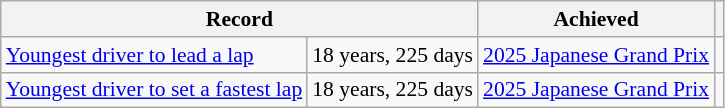<table class="wikitable" style="font-size:90%;">
<tr>
<th colspan="2">Record</th>
<th>Achieved</th>
<th></th>
</tr>
<tr>
<td><a href='#'>Youngest driver to lead a lap</a></td>
<td>18 years, 225 days</td>
<td><a href='#'>2025 Japanese Grand Prix</a></td>
<td></td>
</tr>
<tr>
<td><a href='#'>Youngest driver to set a fastest lap</a></td>
<td>18 years, 225 days</td>
<td><a href='#'>2025 Japanese Grand Prix</a></td>
<td></td>
</tr>
</table>
